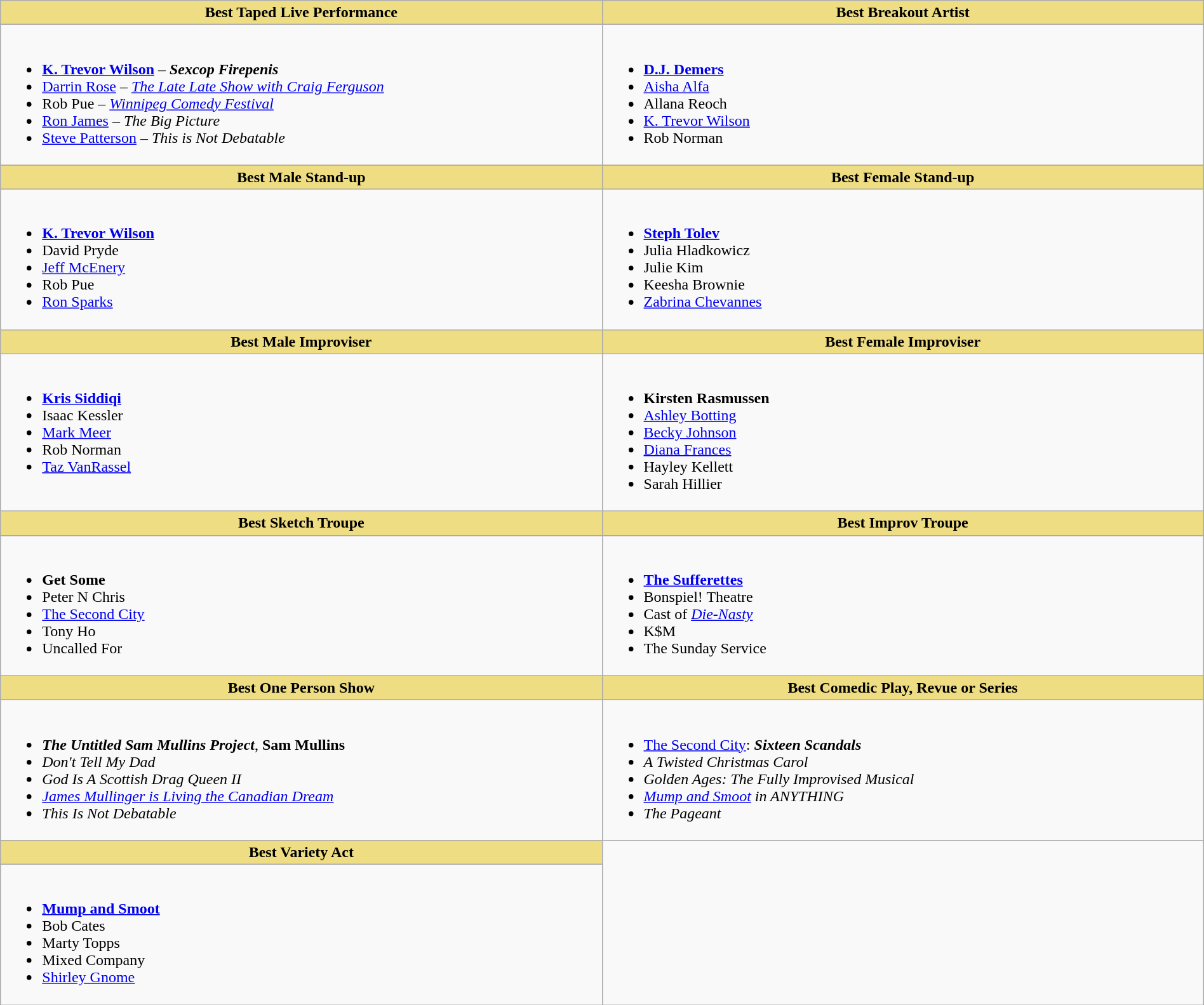<table class="wikitable" style="width:100%">
<tr>
<th style="background:#EEDD82; width:50%">Best Taped Live Performance</th>
<th style="background:#EEDD82; width:50%">Best Breakout Artist</th>
</tr>
<tr>
<td valign="top"><br><ul><li> <strong><a href='#'>K. Trevor Wilson</a></strong> – <strong><em>Sexcop Firepenis</em></strong></li><li><a href='#'>Darrin Rose</a> – <em><a href='#'>The Late Late Show with Craig Ferguson</a></em></li><li>Rob Pue – <em><a href='#'>Winnipeg Comedy Festival</a></em></li><li><a href='#'>Ron James</a> – <em>The Big Picture</em></li><li><a href='#'>Steve Patterson</a> – <em>This is Not Debatable</em></li></ul></td>
<td valign="top"><br><ul><li> <strong><a href='#'>D.J. Demers</a></strong></li><li><a href='#'>Aisha Alfa</a></li><li>Allana Reoch</li><li><a href='#'>K. Trevor Wilson</a></li><li>Rob Norman</li></ul></td>
</tr>
<tr>
<th style="background:#EEDD82; width:50%">Best Male Stand-up</th>
<th style="background:#EEDD82; width:50%">Best Female Stand-up</th>
</tr>
<tr>
<td valign="top"><br><ul><li> <strong><a href='#'>K. Trevor Wilson</a></strong></li><li>David Pryde</li><li><a href='#'>Jeff McEnery</a></li><li>Rob Pue</li><li><a href='#'>Ron Sparks</a></li></ul></td>
<td valign="top"><br><ul><li> <strong><a href='#'>Steph Tolev</a></strong></li><li>Julia Hladkowicz</li><li>Julie Kim</li><li>Keesha Brownie</li><li><a href='#'>Zabrina Chevannes</a></li></ul></td>
</tr>
<tr>
<th style="background:#EEDD82; width:50%">Best Male Improviser</th>
<th style="background:#EEDD82; width:50%">Best Female Improviser</th>
</tr>
<tr>
<td valign="top"><br><ul><li> <strong><a href='#'>Kris Siddiqi</a></strong></li><li>Isaac Kessler</li><li><a href='#'>Mark Meer</a></li><li>Rob Norman</li><li><a href='#'>Taz VanRassel</a></li></ul></td>
<td valign="top"><br><ul><li> <strong>Kirsten Rasmussen</strong></li><li><a href='#'>Ashley Botting</a></li><li><a href='#'>Becky Johnson</a></li><li><a href='#'>Diana Frances</a></li><li>Hayley Kellett</li><li>Sarah Hillier</li></ul></td>
</tr>
<tr>
<th style="background:#EEDD82; width:50%">Best Sketch Troupe</th>
<th style="background:#EEDD82; width:50%">Best Improv Troupe</th>
</tr>
<tr>
<td valign="top"><br><ul><li> <strong>Get Some</strong></li><li>Peter N Chris</li><li><a href='#'>The Second City</a></li><li>Tony Ho</li><li>Uncalled For</li></ul></td>
<td valign="top"><br><ul><li> <strong><a href='#'>The Sufferettes</a></strong></li><li>Bonspiel! Theatre</li><li>Cast of <em><a href='#'>Die-Nasty</a></em></li><li>K$M</li><li>The Sunday Service</li></ul></td>
</tr>
<tr>
<th style="background:#EEDD82; width:50%">Best One Person Show</th>
<th style="background:#EEDD82; width:50%">Best Comedic Play, Revue or Series</th>
</tr>
<tr>
<td valign="top"><br><ul><li> <strong><em>The Untitled Sam Mullins Project</em></strong>, <strong>Sam Mullins</strong></li><li><em>Don't Tell My Dad</em></li><li><em>God Is A Scottish Drag Queen II</em></li><li><em><a href='#'>James Mullinger is Living the Canadian Dream</a></em></li><li><em>This Is Not Debatable</em></li></ul></td>
<td valign="top"><br><ul><li> <a href='#'>The Second City</a>: <strong><em>Sixteen Scandals</em></strong></li><li><em>A Twisted Christmas Carol</em></li><li><em>Golden Ages: The Fully Improvised Musical</em></li><li><em><a href='#'>Mump and Smoot</a> in ANYTHING</em></li><li><em>The Pageant</em></li></ul></td>
</tr>
<tr>
<th style="background:#EEDD82; width:50%">Best Variety Act</th>
</tr>
<tr>
<td valign="top"><br><ul><li> <strong><a href='#'>Mump and Smoot</a></strong></li><li>Bob Cates</li><li>Marty Topps</li><li>Mixed Company</li><li><a href='#'>Shirley Gnome</a></li></ul></td>
</tr>
</table>
